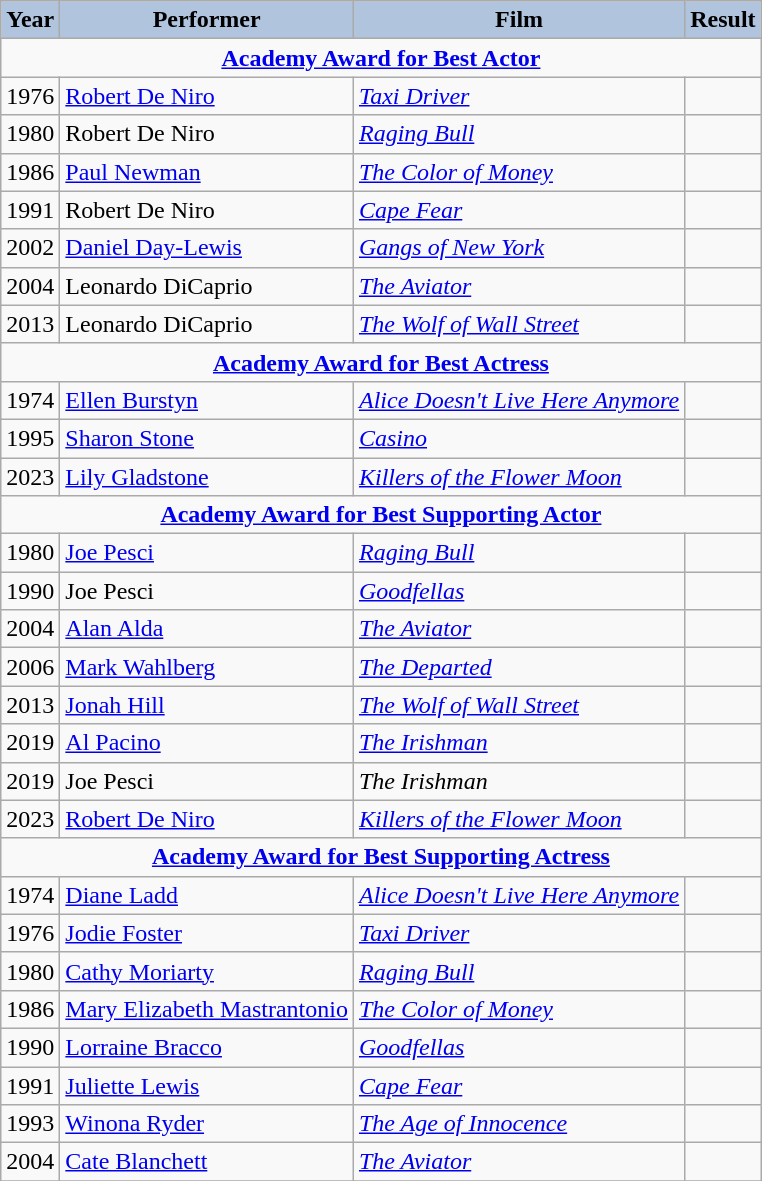<table class="wikitable" style="font-size:100%">
<tr style="text-align:center;">
<th style="background:#B0C4DE;">Year</th>
<th style="background:#B0C4DE;">Performer</th>
<th style="background:#B0C4DE;">Film</th>
<th style="background:#B0C4DE;">Result</th>
</tr>
<tr>
<td colspan="8" style="text-align:center;"><strong><a href='#'>Academy Award for Best Actor</a></strong></td>
</tr>
<tr>
<td>1976</td>
<td><a href='#'>Robert De Niro</a></td>
<td><em><a href='#'>Taxi Driver</a></em></td>
<td></td>
</tr>
<tr>
<td>1980</td>
<td>Robert De Niro</td>
<td><em><a href='#'>Raging Bull</a></em></td>
<td></td>
</tr>
<tr>
<td>1986</td>
<td><a href='#'>Paul Newman</a></td>
<td><em><a href='#'>The Color of Money</a></em></td>
<td></td>
</tr>
<tr>
<td>1991</td>
<td>Robert De Niro</td>
<td><em><a href='#'>Cape Fear</a></em></td>
<td></td>
</tr>
<tr>
<td>2002</td>
<td><a href='#'>Daniel Day-Lewis</a></td>
<td><em><a href='#'>Gangs of New York</a></em></td>
<td></td>
</tr>
<tr>
<td>2004</td>
<td>Leonardo DiCaprio</td>
<td><em><a href='#'>The Aviator</a></em></td>
<td></td>
</tr>
<tr>
<td>2013</td>
<td>Leonardo DiCaprio</td>
<td><em><a href='#'>The Wolf of Wall Street</a></em></td>
<td></td>
</tr>
<tr>
<td colspan="8" style="text-align:center;"><strong><a href='#'>Academy Award for Best Actress</a></strong></td>
</tr>
<tr>
<td>1974</td>
<td><a href='#'>Ellen Burstyn</a></td>
<td><em><a href='#'>Alice Doesn't Live Here Anymore</a></em></td>
<td></td>
</tr>
<tr>
<td>1995</td>
<td><a href='#'>Sharon Stone</a></td>
<td><em><a href='#'>Casino</a></em></td>
<td></td>
</tr>
<tr>
<td>2023</td>
<td><a href='#'>Lily Gladstone</a></td>
<td><em><a href='#'>Killers of the Flower Moon</a></em></td>
<td></td>
</tr>
<tr>
<td colspan="8" style="text-align:center;"><strong><a href='#'>Academy Award for Best Supporting Actor</a></strong></td>
</tr>
<tr>
<td>1980</td>
<td><a href='#'>Joe Pesci</a></td>
<td><em><a href='#'>Raging Bull</a></em></td>
<td></td>
</tr>
<tr>
<td>1990</td>
<td>Joe Pesci</td>
<td><em><a href='#'>Goodfellas</a></em></td>
<td></td>
</tr>
<tr>
<td>2004</td>
<td><a href='#'>Alan Alda</a></td>
<td><em><a href='#'>The Aviator</a></em></td>
<td></td>
</tr>
<tr>
<td>2006</td>
<td><a href='#'>Mark Wahlberg</a></td>
<td><em><a href='#'>The Departed</a></em></td>
<td></td>
</tr>
<tr>
<td>2013</td>
<td><a href='#'>Jonah Hill</a></td>
<td><em><a href='#'>The Wolf of Wall Street</a></em></td>
<td></td>
</tr>
<tr>
<td>2019</td>
<td><a href='#'>Al Pacino</a></td>
<td><em><a href='#'>The Irishman</a></em></td>
<td></td>
</tr>
<tr>
<td>2019</td>
<td>Joe Pesci</td>
<td><em>The Irishman</em></td>
<td></td>
</tr>
<tr>
<td>2023</td>
<td><a href='#'>Robert De Niro</a></td>
<td><em><a href='#'>Killers of the Flower Moon</a></em></td>
<td></td>
</tr>
<tr>
<td colspan="8" style="text-align:center;"><strong><a href='#'>Academy Award for Best Supporting Actress</a></strong></td>
</tr>
<tr>
<td>1974</td>
<td><a href='#'>Diane Ladd</a></td>
<td><em><a href='#'>Alice Doesn't Live Here Anymore</a></em></td>
<td></td>
</tr>
<tr>
<td>1976</td>
<td><a href='#'>Jodie Foster</a></td>
<td><em><a href='#'>Taxi Driver</a></em></td>
<td></td>
</tr>
<tr>
<td>1980</td>
<td><a href='#'>Cathy Moriarty</a></td>
<td><em><a href='#'>Raging Bull</a></em></td>
<td></td>
</tr>
<tr>
<td>1986</td>
<td><a href='#'>Mary Elizabeth Mastrantonio</a></td>
<td><em><a href='#'>The Color of Money</a></em></td>
<td></td>
</tr>
<tr>
<td>1990</td>
<td><a href='#'>Lorraine Bracco</a></td>
<td><em><a href='#'>Goodfellas</a></em></td>
<td></td>
</tr>
<tr>
<td>1991</td>
<td><a href='#'>Juliette Lewis</a></td>
<td><em><a href='#'>Cape Fear</a></em></td>
<td></td>
</tr>
<tr>
<td>1993</td>
<td><a href='#'>Winona Ryder</a></td>
<td><em><a href='#'>The Age of Innocence</a></em></td>
<td></td>
</tr>
<tr>
<td>2004</td>
<td><a href='#'>Cate Blanchett</a></td>
<td><em><a href='#'>The Aviator</a></em></td>
<td></td>
</tr>
<tr>
</tr>
</table>
